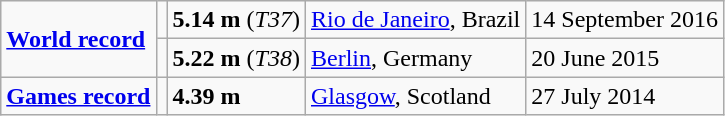<table class="wikitable">
<tr>
<td rowspan=2><a href='#'><strong>World record</strong></a></td>
<td></td>
<td><strong>5.14 m</strong> (<em>T37</em>)</td>
<td><a href='#'>Rio de Janeiro</a>, Brazil</td>
<td>14 September 2016</td>
</tr>
<tr>
<td></td>
<td><strong>5.22 m</strong> (<em>T38</em>)</td>
<td><a href='#'>Berlin</a>, Germany</td>
<td>20 June 2015</td>
</tr>
<tr>
<td><a href='#'><strong>Games record</strong></a></td>
<td></td>
<td><strong>4.39 m</strong></td>
<td><a href='#'>Glasgow</a>, Scotland</td>
<td>27 July 2014</td>
</tr>
</table>
